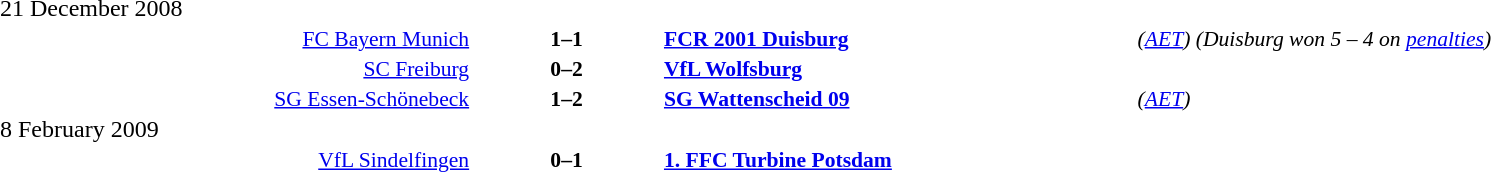<table width=100% cellspacing=1>
<tr>
<th width=25%></th>
<th width=10%></th>
<th width=25%></th>
<th></th>
</tr>
<tr>
<td>21 December 2008</td>
</tr>
<tr style=font-size:90%>
<td align=right><a href='#'>FC Bayern Munich</a></td>
<td align=center><strong>1–1</strong></td>
<td><strong><a href='#'>FCR 2001 Duisburg</a></strong></td>
<td><em>(<a href='#'>AET</a>) (Duisburg won 5 – 4 on <a href='#'>penalties</a>)</em></td>
</tr>
<tr style=font-size:90%>
<td align=right><a href='#'>SC Freiburg</a></td>
<td align=center><strong>0–2</strong></td>
<td><strong><a href='#'>VfL Wolfsburg</a></strong></td>
</tr>
<tr style=font-size:90%>
<td align=right><a href='#'>SG Essen-Schönebeck</a></td>
<td align=center><strong>1–2</strong></td>
<td><strong><a href='#'>SG Wattenscheid 09</a></strong></td>
<td><em>(<a href='#'>AET</a>)</em></td>
</tr>
<tr>
<td>8 February 2009</td>
</tr>
<tr style=font-size:90%>
<td align=right><a href='#'>VfL Sindelfingen</a></td>
<td align=center><strong>0–1</strong></td>
<td><strong><a href='#'>1. FFC Turbine Potsdam</a></strong></td>
</tr>
</table>
